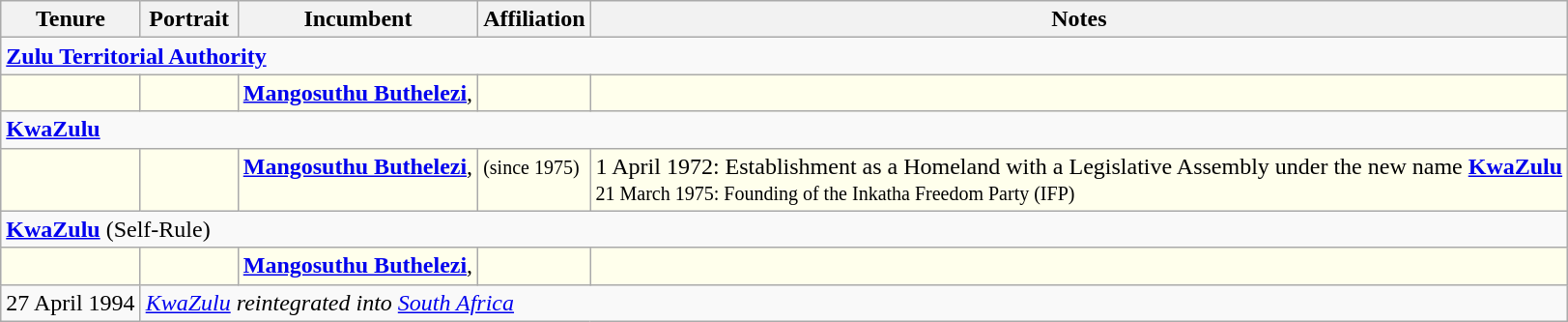<table class="wikitable">
<tr align=left>
<th>Tenure</th>
<th width=60px>Portrait</th>
<th>Incumbent</th>
<th>Affiliation</th>
<th>Notes</th>
</tr>
<tr valign=top>
<td colspan="5"><strong><a href='#'>Zulu Territorial Authority</a></strong></td>
</tr>
<tr valign=top bgcolor="#ffffec">
<td></td>
<td></td>
<td><strong><a href='#'>Mangosuthu Buthelezi</a></strong>, </td>
<td></td>
<td></td>
</tr>
<tr valign=top>
<td colspan="5"><strong><a href='#'>KwaZulu</a></strong></td>
</tr>
<tr valign=top bgcolor="#ffffec">
<td></td>
<td></td>
<td><strong><a href='#'>Mangosuthu Buthelezi</a></strong>, </td>
<td> <small>(since 1975)</small></td>
<td>1 April 1972: Establishment as a Homeland with a Legislative Assembly under the new name <strong><a href='#'>KwaZulu</a></strong><br><small>21 March 1975: Founding of the Inkatha Freedom Party (IFP)</small></td>
</tr>
<tr valign=top>
<td colspan="5"><strong><a href='#'>KwaZulu</a></strong> (Self-Rule)</td>
</tr>
<tr valign=top bgcolor="#ffffec">
<td></td>
<td></td>
<td><strong><a href='#'>Mangosuthu Buthelezi</a></strong>, </td>
<td></td>
<td></td>
</tr>
<tr valign=top>
<td>27 April 1994</td>
<td colspan="4"><em><a href='#'>KwaZulu</a> reintegrated into <a href='#'>South Africa</a></em></td>
</tr>
</table>
